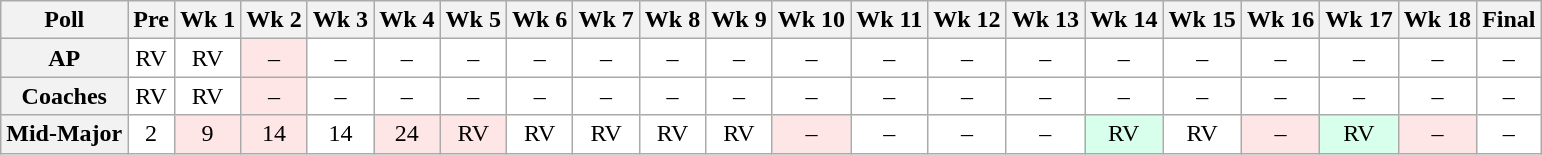<table class="wikitable" style="white-space:nowrap;">
<tr>
<th>Poll</th>
<th>Pre</th>
<th>Wk 1</th>
<th>Wk 2</th>
<th>Wk 3</th>
<th>Wk 4</th>
<th>Wk 5</th>
<th>Wk 6</th>
<th>Wk 7</th>
<th>Wk 8</th>
<th>Wk 9</th>
<th>Wk 10</th>
<th>Wk 11</th>
<th>Wk 12</th>
<th>Wk 13</th>
<th>Wk 14</th>
<th>Wk 15</th>
<th>Wk 16</th>
<th>Wk 17</th>
<th>Wk 18</th>
<th>Final</th>
</tr>
<tr style="text-align:center;">
<th>AP</th>
<td style="background:#FFF;">RV</td>
<td style="background:#FFF;">RV</td>
<td style="background:#ffe6e6;">–</td>
<td style="background:#FFF;">–</td>
<td style="background:#FFF;">–</td>
<td style="background:#FFF;">–</td>
<td style="background:#FFF;">–</td>
<td style="background:#FFF;">–</td>
<td style="background:#FFF;">–</td>
<td style="background:#FFF;">–</td>
<td style="background:#FFF;">–</td>
<td style="background:#FFF;">–</td>
<td style="background:#FFF;">–</td>
<td style="background:#FFF;">–</td>
<td style="background:#FFF;">–</td>
<td style="background:#FFF;">–</td>
<td style="background:#FFF;">–</td>
<td style="background:#FFF;">–</td>
<td style="background:#FFF;">–</td>
<td style="background:#FFF;">–</td>
</tr>
<tr style="text-align:center;">
<th>Coaches</th>
<td style="background:#FFF;">RV</td>
<td style="background:#FFF;">RV</td>
<td style="background:#ffe6e6;">–</td>
<td style="background:#FFF;">–</td>
<td style="background:#FFF;">–</td>
<td style="background:#FFF;">–</td>
<td style="background:#FFF;">–</td>
<td style="background:#FFF;">–</td>
<td style="background:#FFF;">–</td>
<td style="background:#FFF;">–</td>
<td style="background:#FFF;">–</td>
<td style="background:#FFF;">–</td>
<td style="background:#FFF;">–</td>
<td style="background:#FFF;">–</td>
<td style="background:#FFF;">–</td>
<td style="background:#FFF;">–</td>
<td style="background:#FFF;">–</td>
<td style="background:#FFF;">–</td>
<td style="background:#FFF;">–</td>
<td style="background:#FFF;">–</td>
</tr>
<tr style="text-align:center;">
<th>Mid-Major</th>
<td style="background:#FFF;">2</td>
<td style="background:#ffe6e6;">9</td>
<td style="background:#ffe6e6;">14</td>
<td style="background:#FFF;">14</td>
<td style="background:#ffe6e6;">24</td>
<td style="background:#ffe6e6;">RV</td>
<td style="background:#FFF;">RV</td>
<td style="background:#FFF;">RV</td>
<td style="background:#FFF;">RV</td>
<td style="background:#FFF;">RV</td>
<td style="background:#ffe6e6;">–</td>
<td style="background:#FFF;">–</td>
<td style="background:#FFF;">–</td>
<td style="background:#FFF;">–</td>
<td style="background:#d8ffeb;">RV</td>
<td style="background:#FFF;">RV</td>
<td style="background:#ffe6e6;">–</td>
<td style="background:#d8ffeb;">RV</td>
<td style="background:#ffe6e6;">–</td>
<td style="background:#FFF;">–</td>
</tr>
</table>
